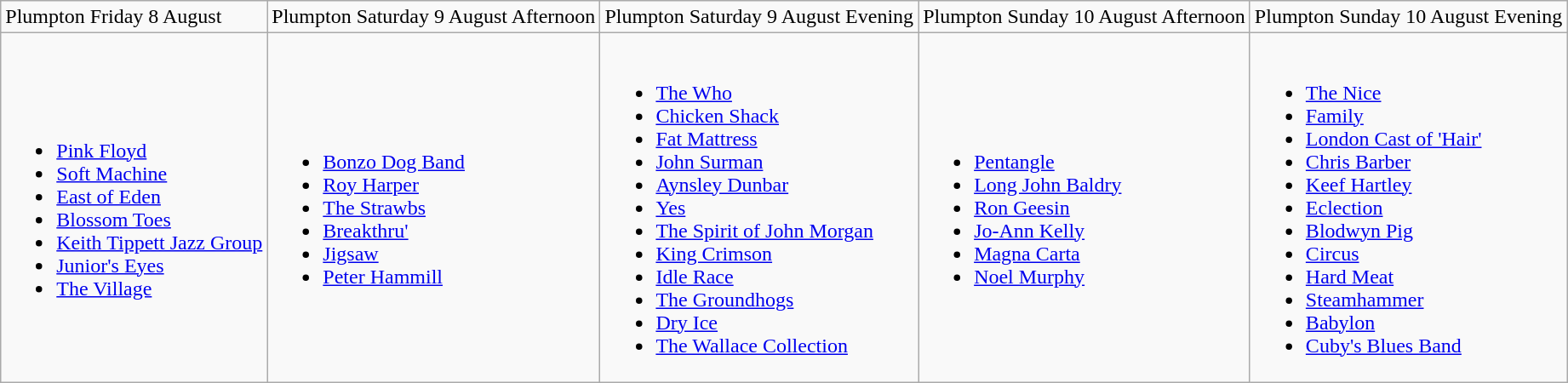<table class="wikitable">
<tr>
<td>Plumpton Friday 8 August</td>
<td>Plumpton Saturday 9 August Afternoon</td>
<td>Plumpton Saturday 9 August Evening</td>
<td>Plumpton Sunday 10 August Afternoon</td>
<td>Plumpton Sunday 10 August Evening</td>
</tr>
<tr>
<td><br><ul><li><a href='#'>Pink Floyd</a></li><li><a href='#'>Soft Machine</a></li><li><a href='#'>East of Eden</a></li><li><a href='#'>Blossom Toes</a></li><li><a href='#'>Keith Tippett Jazz Group</a></li><li><a href='#'>Junior's Eyes</a></li><li><a href='#'>The Village</a></li></ul></td>
<td><br><ul><li><a href='#'>Bonzo Dog Band</a></li><li><a href='#'>Roy Harper</a></li><li><a href='#'>The Strawbs</a></li><li><a href='#'>Breakthru'</a></li><li><a href='#'>Jigsaw</a></li><li><a href='#'>Peter Hammill</a></li></ul></td>
<td><br><ul><li><a href='#'>The Who</a></li><li><a href='#'>Chicken Shack</a></li><li><a href='#'>Fat Mattress</a></li><li><a href='#'>John Surman</a></li><li><a href='#'>Aynsley Dunbar</a></li><li><a href='#'>Yes</a></li><li><a href='#'>The Spirit of John Morgan</a></li><li><a href='#'>King Crimson</a></li><li><a href='#'>Idle Race</a></li><li><a href='#'>The Groundhogs</a></li><li><a href='#'>Dry Ice</a></li><li><a href='#'>The Wallace Collection</a></li></ul></td>
<td><br><ul><li><a href='#'>Pentangle</a></li><li><a href='#'>Long John Baldry</a></li><li><a href='#'>Ron Geesin</a></li><li><a href='#'>Jo-Ann Kelly</a></li><li><a href='#'>Magna Carta</a></li><li><a href='#'>Noel Murphy</a></li></ul></td>
<td><br><ul><li><a href='#'>The Nice</a></li><li><a href='#'>Family</a></li><li><a href='#'>London Cast of 'Hair'</a></li><li><a href='#'>Chris Barber</a></li><li><a href='#'>Keef Hartley</a></li><li><a href='#'>Eclection</a></li><li><a href='#'>Blodwyn Pig</a></li><li><a href='#'>Circus</a></li><li><a href='#'>Hard Meat</a></li><li><a href='#'>Steamhammer</a></li><li><a href='#'>Babylon</a></li><li><a href='#'>Cuby's Blues Band</a></li></ul></td>
</tr>
</table>
